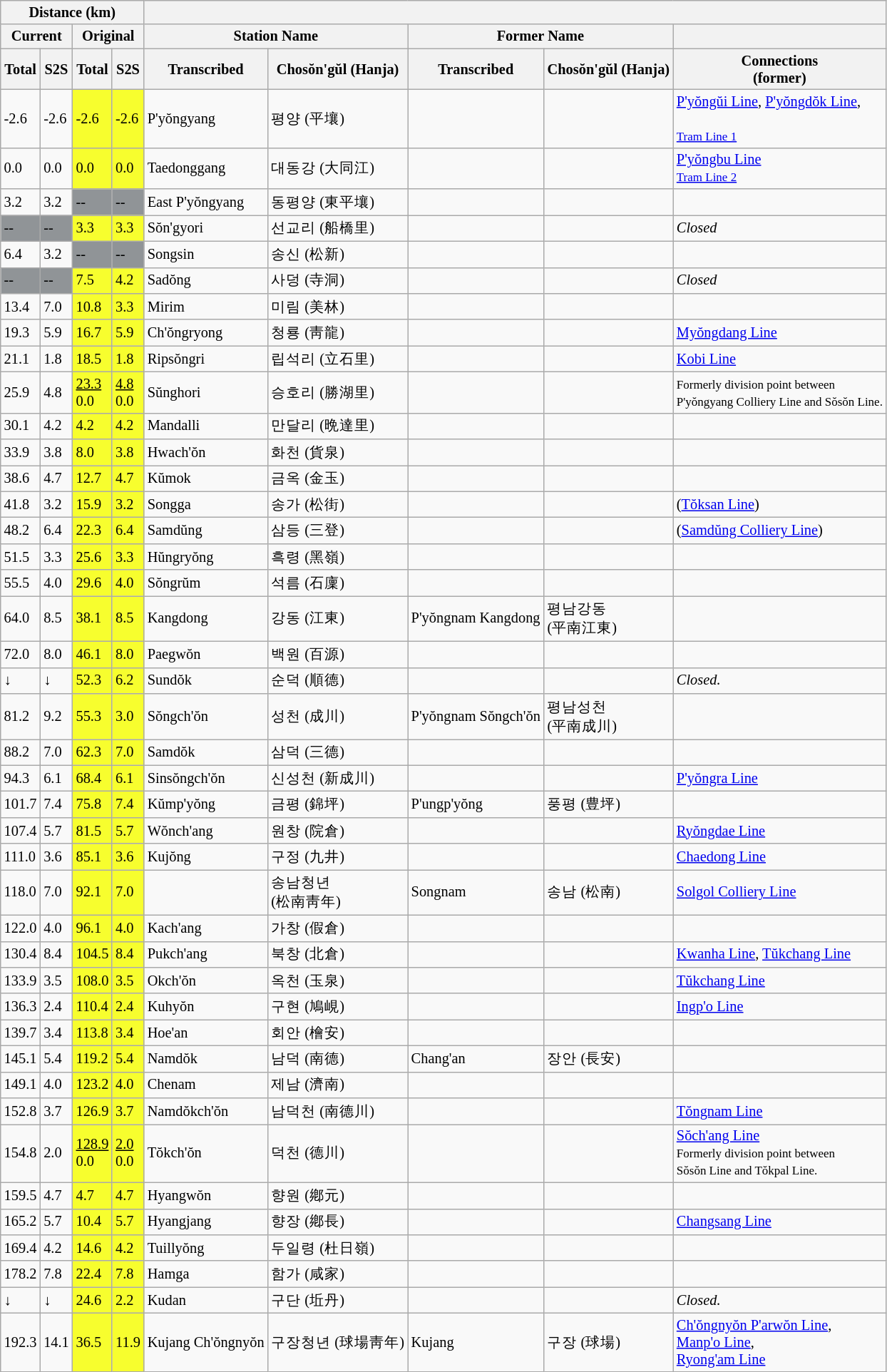<table class="wikitable" style="font-size:85%;">
<tr>
<th colspan="4">Distance (km)</th>
<th colspan="5"></th>
</tr>
<tr>
<th colspan="2">Current</th>
<th colspan="2">Original</th>
<th colspan="2">Station Name</th>
<th colspan="2">Former Name</th>
<th></th>
</tr>
<tr>
<th>Total</th>
<th>S2S</th>
<th>Total</th>
<th>S2S</th>
<th>Transcribed</th>
<th>Chosŏn'gŭl (Hanja)</th>
<th>Transcribed</th>
<th>Chosŏn'gŭl (Hanja)</th>
<th>Connections<br>(former)</th>
</tr>
<tr>
<td>-2.6</td>
<td>-2.6</td>
<td bgcolor=#F7FE2E>-2.6</td>
<td bgcolor=#F7FE2E>-2.6</td>
<td>P'yŏngyang</td>
<td>평양 (平壤)</td>
<td></td>
<td></td>
<td><a href='#'>P'yŏngŭi Line</a>, <a href='#'>P'yŏngdŏk Line</a>,<br> <br>  <small><a href='#'>Tram Line 1</a></small></td>
</tr>
<tr>
<td>0.0</td>
<td>0.0</td>
<td bgcolor=#F7FE2E>0.0</td>
<td bgcolor=#F7FE2E>0.0</td>
<td>Taedonggang</td>
<td>대동강 (大同江)</td>
<td></td>
<td></td>
<td><a href='#'>P'yŏngbu Line</a><br>  <small><a href='#'>Tram Line 2</a></small></td>
</tr>
<tr>
<td>3.2</td>
<td>3.2</td>
<td bgcolor=#909497>--</td>
<td bgcolor=#909497>--</td>
<td>East P'yŏngyang</td>
<td>동평양 (東平壤)</td>
<td></td>
<td></td>
<td></td>
</tr>
<tr>
<td bgcolor=#909497>--</td>
<td bgcolor=#909497>--</td>
<td bgcolor=#F7FE2E>3.3</td>
<td bgcolor=#F7FE2E>3.3</td>
<td>Sŏn'gyori</td>
<td>선교리 (船橋里)</td>
<td></td>
<td></td>
<td><em>Closed</em></td>
</tr>
<tr>
<td>6.4</td>
<td>3.2</td>
<td bgcolor=#909497>--</td>
<td bgcolor=#909497>--</td>
<td>Songsin</td>
<td>송신 (松新)</td>
<td></td>
<td></td>
<td></td>
</tr>
<tr>
<td bgcolor=#909497>--</td>
<td bgcolor=#909497>--</td>
<td bgcolor=#F7FE2E>7.5</td>
<td bgcolor=#F7FE2E>4.2</td>
<td>Sadŏng</td>
<td>사덩 (寺洞)</td>
<td></td>
<td></td>
<td><em>Closed</em></td>
</tr>
<tr>
<td>13.4</td>
<td>7.0</td>
<td bgcolor=#F7FE2E>10.8</td>
<td bgcolor=#F7FE2E>3.3</td>
<td>Mirim</td>
<td>미림 (美林)</td>
<td></td>
<td></td>
<td></td>
</tr>
<tr>
<td>19.3</td>
<td>5.9</td>
<td bgcolor=#F7FE2E>16.7</td>
<td bgcolor=#F7FE2E>5.9</td>
<td>Ch'ŏngryong</td>
<td>청룡 (靑龍)</td>
<td></td>
<td></td>
<td><a href='#'>Myŏngdang Line</a></td>
</tr>
<tr>
<td>21.1</td>
<td>1.8</td>
<td bgcolor=#F7FE2E>18.5</td>
<td bgcolor=#F7FE2E>1.8</td>
<td>Ripsŏngri</td>
<td>립석리 (立石里)</td>
<td></td>
<td></td>
<td><a href='#'>Kobi Line</a></td>
</tr>
<tr>
<td>25.9</td>
<td>4.8</td>
<td bgcolor=#F7FE2E><u>23.3</u><br>0.0</td>
<td bgcolor=#F7FE2E><u>4.8</u><br>0.0</td>
<td>Sŭnghori</td>
<td>승호리 (勝湖里)</td>
<td></td>
<td></td>
<td><small>Formerly division point between<br>P'yŏngyang Colliery Line and Sŏsŏn Line.</small></td>
</tr>
<tr>
<td>30.1</td>
<td>4.2</td>
<td bgcolor=#F7FE2E>4.2</td>
<td bgcolor=#F7FE2E>4.2</td>
<td>Mandalli</td>
<td>만달리 (晩達里)</td>
<td></td>
<td></td>
<td></td>
</tr>
<tr>
<td>33.9</td>
<td>3.8</td>
<td bgcolor=#F7FE2E>8.0</td>
<td bgcolor=#F7FE2E>3.8</td>
<td>Hwach'ŏn</td>
<td>화천 (貨泉)</td>
<td></td>
<td></td>
<td></td>
</tr>
<tr>
<td>38.6</td>
<td>4.7</td>
<td bgcolor=#F7FE2E>12.7</td>
<td bgcolor=#F7FE2E>4.7</td>
<td>Kŭmok</td>
<td>금옥 (金玉)</td>
<td></td>
<td></td>
<td></td>
</tr>
<tr>
<td>41.8</td>
<td>3.2</td>
<td bgcolor=#F7FE2E>15.9</td>
<td bgcolor=#F7FE2E>3.2</td>
<td>Songga</td>
<td>송가 (松街)</td>
<td></td>
<td></td>
<td>(<a href='#'>Tŏksan Line</a>)</td>
</tr>
<tr>
<td>48.2</td>
<td>6.4</td>
<td bgcolor=#F7FE2E>22.3</td>
<td bgcolor=#F7FE2E>6.4</td>
<td>Samdŭng</td>
<td>삼등 (三登)</td>
<td></td>
<td></td>
<td>(<a href='#'>Samdŭng Colliery Line</a>)</td>
</tr>
<tr>
<td>51.5</td>
<td>3.3</td>
<td bgcolor=#F7FE2E>25.6</td>
<td bgcolor=#F7FE2E>3.3</td>
<td>Hŭngryŏng</td>
<td>흑령 (黑嶺)</td>
<td></td>
<td></td>
<td></td>
</tr>
<tr>
<td>55.5</td>
<td>4.0</td>
<td bgcolor=#F7FE2E>29.6</td>
<td bgcolor=#F7FE2E>4.0</td>
<td>Sŏngrŭm</td>
<td>석름 (石廩)</td>
<td></td>
<td></td>
<td></td>
</tr>
<tr>
<td>64.0</td>
<td>8.5</td>
<td bgcolor=#F7FE2E>38.1</td>
<td bgcolor=#F7FE2E>8.5</td>
<td>Kangdong</td>
<td>강동 (江東)</td>
<td>P'yŏngnam Kangdong</td>
<td>평남강동<br>(平南江東)</td>
<td></td>
</tr>
<tr>
<td>72.0</td>
<td>8.0</td>
<td bgcolor=#F7FE2E>46.1</td>
<td bgcolor=#F7FE2E>8.0</td>
<td>Paegwŏn</td>
<td>백원 (百源)</td>
<td></td>
<td></td>
<td></td>
</tr>
<tr>
<td>↓</td>
<td>↓</td>
<td bgcolor=#F7FE2E>52.3</td>
<td bgcolor=#F7FE2E>6.2</td>
<td>Sundŏk</td>
<td>순덕 (順德)</td>
<td></td>
<td></td>
<td><em>Closed.</em></td>
</tr>
<tr>
<td>81.2</td>
<td>9.2</td>
<td bgcolor=#F7FE2E>55.3</td>
<td bgcolor=#F7FE2E>3.0</td>
<td>Sŏngch'ŏn</td>
<td>성천 (成川)</td>
<td>P'yŏngnam Sŏngch'ŏn</td>
<td>평남성천<br>(平南成川)</td>
<td></td>
</tr>
<tr>
<td>88.2</td>
<td>7.0</td>
<td bgcolor=#F7FE2E>62.3</td>
<td bgcolor=#F7FE2E>7.0</td>
<td>Samdŏk</td>
<td>삼덕 (三德)</td>
<td></td>
<td></td>
<td></td>
</tr>
<tr>
<td>94.3</td>
<td>6.1</td>
<td bgcolor=#F7FE2E>68.4</td>
<td bgcolor=#F7FE2E>6.1</td>
<td>Sinsŏngch'ŏn</td>
<td>신성천 (新成川)</td>
<td></td>
<td></td>
<td><a href='#'>P'yŏngra Line</a></td>
</tr>
<tr>
<td>101.7</td>
<td>7.4</td>
<td bgcolor=#F7FE2E>75.8</td>
<td bgcolor=#F7FE2E>7.4</td>
<td>Kŭmp'yŏng</td>
<td>금평 (錦坪)</td>
<td>P'ungp'yŏng</td>
<td>풍평 (豊坪)</td>
<td></td>
</tr>
<tr>
<td>107.4</td>
<td>5.7</td>
<td bgcolor=#F7FE2E>81.5</td>
<td bgcolor=#F7FE2E>5.7</td>
<td>Wŏnch'ang</td>
<td>원창 (院倉)</td>
<td></td>
<td></td>
<td><a href='#'>Ryŏngdae Line</a></td>
</tr>
<tr>
<td>111.0</td>
<td>3.6</td>
<td bgcolor=#F7FE2E>85.1</td>
<td bgcolor=#F7FE2E>3.6</td>
<td>Kujŏng</td>
<td>구정 (九井)</td>
<td></td>
<td></td>
<td><a href='#'>Chaedong Line</a></td>
</tr>
<tr>
<td>118.0</td>
<td>7.0</td>
<td bgcolor=#F7FE2E>92.1</td>
<td bgcolor=#F7FE2E>7.0</td>
<td></td>
<td>송남청년<br>(松南靑年)</td>
<td>Songnam</td>
<td>송남 (松南)</td>
<td><a href='#'>Solgol Colliery Line</a></td>
</tr>
<tr>
<td>122.0</td>
<td>4.0</td>
<td bgcolor=#F7FE2E>96.1</td>
<td bgcolor=#F7FE2E>4.0</td>
<td>Kach'ang</td>
<td>가창 (假倉)</td>
<td></td>
<td></td>
<td></td>
</tr>
<tr>
<td>130.4</td>
<td>8.4</td>
<td bgcolor=#F7FE2E>104.5</td>
<td bgcolor=#F7FE2E>8.4</td>
<td>Pukch'ang</td>
<td>북창 (北倉)</td>
<td></td>
<td></td>
<td><a href='#'>Kwanha Line</a>, <a href='#'>Tŭkchang Line</a></td>
</tr>
<tr>
<td>133.9</td>
<td>3.5</td>
<td bgcolor=#F7FE2E>108.0</td>
<td bgcolor=#F7FE2E>3.5</td>
<td>Okch'ŏn</td>
<td>옥천 (玉泉)</td>
<td></td>
<td></td>
<td><a href='#'>Tŭkchang Line</a></td>
</tr>
<tr>
<td>136.3</td>
<td>2.4</td>
<td bgcolor=#F7FE2E>110.4</td>
<td bgcolor=#F7FE2E>2.4</td>
<td>Kuhyŏn</td>
<td>구현 (鳩峴)</td>
<td></td>
<td></td>
<td><a href='#'>Ingp'o Line</a></td>
</tr>
<tr>
<td>139.7</td>
<td>3.4</td>
<td bgcolor=#F7FE2E>113.8</td>
<td bgcolor=#F7FE2E>3.4</td>
<td>Hoe'an</td>
<td>회안 (檜安)</td>
<td></td>
<td></td>
<td></td>
</tr>
<tr>
<td>145.1</td>
<td>5.4</td>
<td bgcolor=#F7FE2E>119.2</td>
<td bgcolor=#F7FE2E>5.4</td>
<td>Namdŏk</td>
<td>남덕 (南德)</td>
<td>Chang'an</td>
<td>장안 (長安)</td>
<td></td>
</tr>
<tr>
<td>149.1</td>
<td>4.0</td>
<td bgcolor=#F7FE2E>123.2</td>
<td bgcolor=#F7FE2E>4.0</td>
<td>Chenam</td>
<td>제남 (濟南)</td>
<td></td>
<td></td>
<td></td>
</tr>
<tr>
<td>152.8</td>
<td>3.7</td>
<td bgcolor=#F7FE2E>126.9</td>
<td bgcolor=#F7FE2E>3.7</td>
<td>Namdŏkch'ŏn</td>
<td>남덕천 (南德川)</td>
<td></td>
<td></td>
<td><a href='#'>Tŏngnam Line</a></td>
</tr>
<tr>
<td>154.8</td>
<td>2.0</td>
<td bgcolor=#F7FE2E><u>128.9</u><br>0.0</td>
<td bgcolor=#F7FE2E><u>2.0</u><br>0.0</td>
<td>Tŏkch'ŏn</td>
<td>덕천 (德川)</td>
<td></td>
<td></td>
<td><a href='#'>Sŏch'ang Line</a><br><small>Formerly division point between<br>Sŏsŏn Line and Tŏkpal Line.</small></td>
</tr>
<tr>
<td>159.5</td>
<td>4.7</td>
<td bgcolor=#F7FE2E>4.7</td>
<td bgcolor=#F7FE2E>4.7</td>
<td>Hyangwŏn</td>
<td>향원 (鄕元)</td>
<td></td>
<td></td>
<td></td>
</tr>
<tr>
<td>165.2</td>
<td>5.7</td>
<td bgcolor=#F7FE2E>10.4</td>
<td bgcolor=#F7FE2E>5.7</td>
<td>Hyangjang</td>
<td>향장 (鄕長)</td>
<td></td>
<td></td>
<td><a href='#'>Changsang Line</a></td>
</tr>
<tr>
<td>169.4</td>
<td>4.2</td>
<td bgcolor=#F7FE2E>14.6</td>
<td bgcolor=#F7FE2E>4.2</td>
<td>Tuillyŏng</td>
<td>두일령 (杜日嶺)</td>
<td></td>
<td></td>
<td></td>
</tr>
<tr>
<td>178.2</td>
<td>7.8</td>
<td bgcolor=#F7FE2E>22.4</td>
<td bgcolor=#F7FE2E>7.8</td>
<td>Hamga</td>
<td>함가 (咸家)</td>
<td></td>
<td></td>
<td></td>
</tr>
<tr>
<td>↓</td>
<td>↓</td>
<td bgcolor=#F7FE2E>24.6</td>
<td bgcolor=#F7FE2E>2.2</td>
<td>Kudan</td>
<td>구단 (坵丹)</td>
<td></td>
<td></td>
<td><em>Closed.</em></td>
</tr>
<tr>
<td>192.3</td>
<td>14.1</td>
<td bgcolor=#F7FE2E>36.5</td>
<td bgcolor=#F7FE2E>11.9</td>
<td>Kujang Ch'ŏngnyŏn</td>
<td>구장청년 (球場靑年)</td>
<td>Kujang</td>
<td>구장 (球場)</td>
<td><a href='#'>Ch'ŏngnyŏn P'arwŏn Line</a>,<br><a href='#'>Manp'o Line</a>,<br><a href='#'>Ryong'am Line</a></td>
</tr>
</table>
